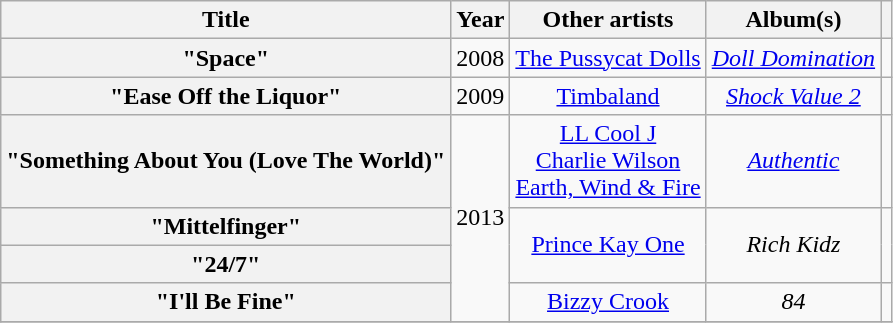<table class="wikitable sortable plainrowheaders" style="text-align: center;">
<tr>
<th scope="col">Title</th>
<th scope="col">Year</th>
<th scope="col">Other artists</th>
<th scope="col">Album(s)</th>
<th scope="col" class="unsortable"></th>
</tr>
<tr>
<th scope="row">"Space"</th>
<td>2008</td>
<td><a href='#'>The Pussycat Dolls</a></td>
<td><em><a href='#'>Doll Domination</a></em></td>
<td></td>
</tr>
<tr>
<th scope="row">"Ease Off the Liquor"</th>
<td>2009</td>
<td><a href='#'>Timbaland</a></td>
<td><em><a href='#'>Shock Value 2</a></em></td>
<td></td>
</tr>
<tr>
<th scope="row">"Something About You (Love The World)"</th>
<td rowspan="4">2013</td>
<td><a href='#'>LL Cool J</a> <br> <a href='#'>Charlie Wilson</a> <br> <a href='#'>Earth, Wind & Fire</a></td>
<td><em><a href='#'>Authentic</a></em></td>
<td></td>
</tr>
<tr>
<th scope="row">"Mittelfinger"</th>
<td rowspan="2"><a href='#'>Prince Kay One</a></td>
<td rowspan="2"><em>Rich Kidz</em></td>
<td rowspan="2"></td>
</tr>
<tr>
<th scope="row">"24/7"</th>
</tr>
<tr>
<th scope="row">"I'll Be Fine"</th>
<td><a href='#'>Bizzy Crook</a></td>
<td><em>84</em></td>
<td></td>
</tr>
<tr>
</tr>
</table>
